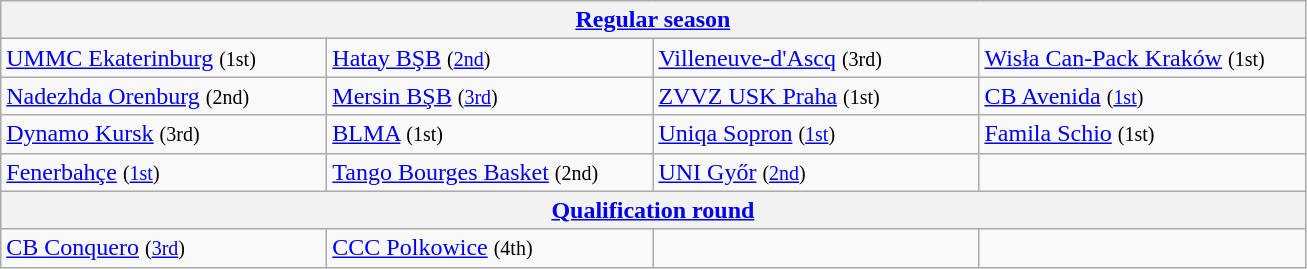<table class="wikitable">
<tr>
<th colspan=4><a href='#'>Regular season</a></th>
</tr>
<tr>
<td width=210> <a href='#'>UMMC Ekaterinburg</a> <small>(1st)</small></td>
<td width=210> <a href='#'>Hatay BŞB</a> <small>(<a href='#'>2nd</a>)</small></td>
<td width=210> <a href='#'>Villeneuve-d'Ascq</a> <small>(3rd)</small></td>
<td width=210> <a href='#'>Wisła Can-Pack Kraków</a> <small>(1st)</small></td>
</tr>
<tr>
<td width=210> <a href='#'>Nadezhda Orenburg</a> <small>(2nd)</small></td>
<td width=210> <a href='#'>Mersin BŞB</a> <small>(<a href='#'>3rd</a>)</small></td>
<td width=210> <a href='#'>ZVVZ USK Praha</a> <small>(1st)</small></td>
<td width=210> <a href='#'>CB Avenida</a> <small>(<a href='#'>1st</a>)</small></td>
</tr>
<tr>
<td width=210> <a href='#'>Dynamo Kursk</a> <small>(3rd)</small></td>
<td width=210> <a href='#'>BLMA</a> <small>(1st)</small></td>
<td width=210> <a href='#'>Uniqa Sopron</a> <small>(<a href='#'>1st</a>)</small></td>
<td width=210> <a href='#'>Famila Schio</a> <small>(1st)</small></td>
</tr>
<tr>
<td width=210> <a href='#'>Fenerbahçe</a> <small>(<a href='#'>1st</a>)</small></td>
<td width=210> <a href='#'>Tango Bourges Basket</a> <small>(2nd)</small></td>
<td width=210> <a href='#'>UNI Győr</a> <small>(<a href='#'>2nd</a>)</small></td>
<td></td>
</tr>
<tr>
<th colspan=4><a href='#'>Qualification round</a></th>
</tr>
<tr>
<td width=210> <a href='#'>CB Conquero</a> <small>(<a href='#'>3rd</a>)</small></td>
<td width=210> <a href='#'>CCC Polkowice</a> <small>(4th)</small></td>
<td></td>
<td></td>
</tr>
</table>
